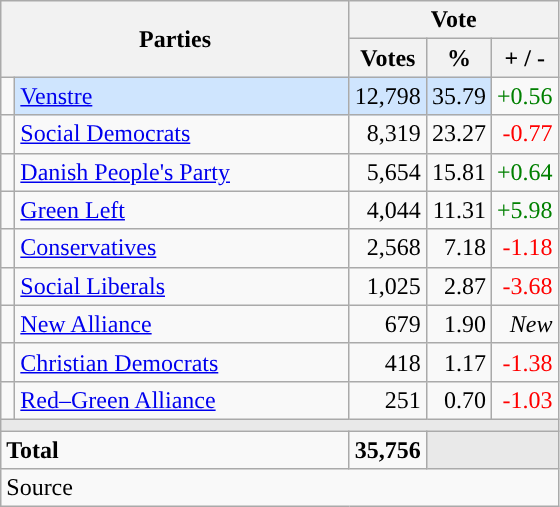<table class="wikitable" style="text-align:right;">
<tr>
<th style="text-align:centre;" rowspan="2" colspan="2" width="225">Parties</th>
<th colspan="3">Vote</th>
</tr>
<tr>
<th width="15">Votes</th>
<th width="15">%</th>
<th width="15">+ / -</th>
</tr>
<tr>
<td width="2" style="color:inherit;background:"></td>
<td bgcolor=#cfe5fe  align="left"><a href='#'>Venstre</a></td>
<td bgcolor=#cfe5fe>12,798</td>
<td bgcolor=#cfe5fe>35.79</td>
<td style=color:green;>+0.56</td>
</tr>
<tr>
<td width="2" style="color:inherit;background:"></td>
<td align="left"><a href='#'>Social Democrats</a></td>
<td>8,319</td>
<td>23.27</td>
<td style=color:red;>-0.77</td>
</tr>
<tr>
<td width="2" style="color:inherit;background:"></td>
<td align="left"><a href='#'>Danish People's Party</a></td>
<td>5,654</td>
<td>15.81</td>
<td style=color:green;>+0.64</td>
</tr>
<tr>
<td width="2" style="color:inherit;background:"></td>
<td align="left"><a href='#'>Green Left</a></td>
<td>4,044</td>
<td>11.31</td>
<td style=color:green;>+5.98</td>
</tr>
<tr>
<td width="2" style="color:inherit;background:"></td>
<td align="left"><a href='#'>Conservatives</a></td>
<td>2,568</td>
<td>7.18</td>
<td style=color:red;>-1.18</td>
</tr>
<tr>
<td width="2" style="color:inherit;background:"></td>
<td align="left"><a href='#'>Social Liberals</a></td>
<td>1,025</td>
<td>2.87</td>
<td style=color:red;>-3.68</td>
</tr>
<tr>
<td width="2" style="color:inherit;background:"></td>
<td align="left"><a href='#'>New Alliance</a></td>
<td>679</td>
<td>1.90</td>
<td><em>New</em></td>
</tr>
<tr>
<td width="2" style="color:inherit;background:"></td>
<td align="left"><a href='#'>Christian Democrats</a></td>
<td>418</td>
<td>1.17</td>
<td style=color:red;>-1.38</td>
</tr>
<tr>
<td width="2" style="color:inherit;background:"></td>
<td align="left"><a href='#'>Red–Green Alliance</a></td>
<td>251</td>
<td>0.70</td>
<td style=color:red;>-1.03</td>
</tr>
<tr>
<td colspan="7" bgcolor="#E9E9E9"></td>
</tr>
<tr>
<td align="left" colspan="2"><strong>Total</strong></td>
<td><strong>35,756</strong></td>
<td bgcolor="#E9E9E9" colspan="2"></td>
</tr>
<tr>
<td align="left" colspan="6">Source</td>
</tr>
</table>
